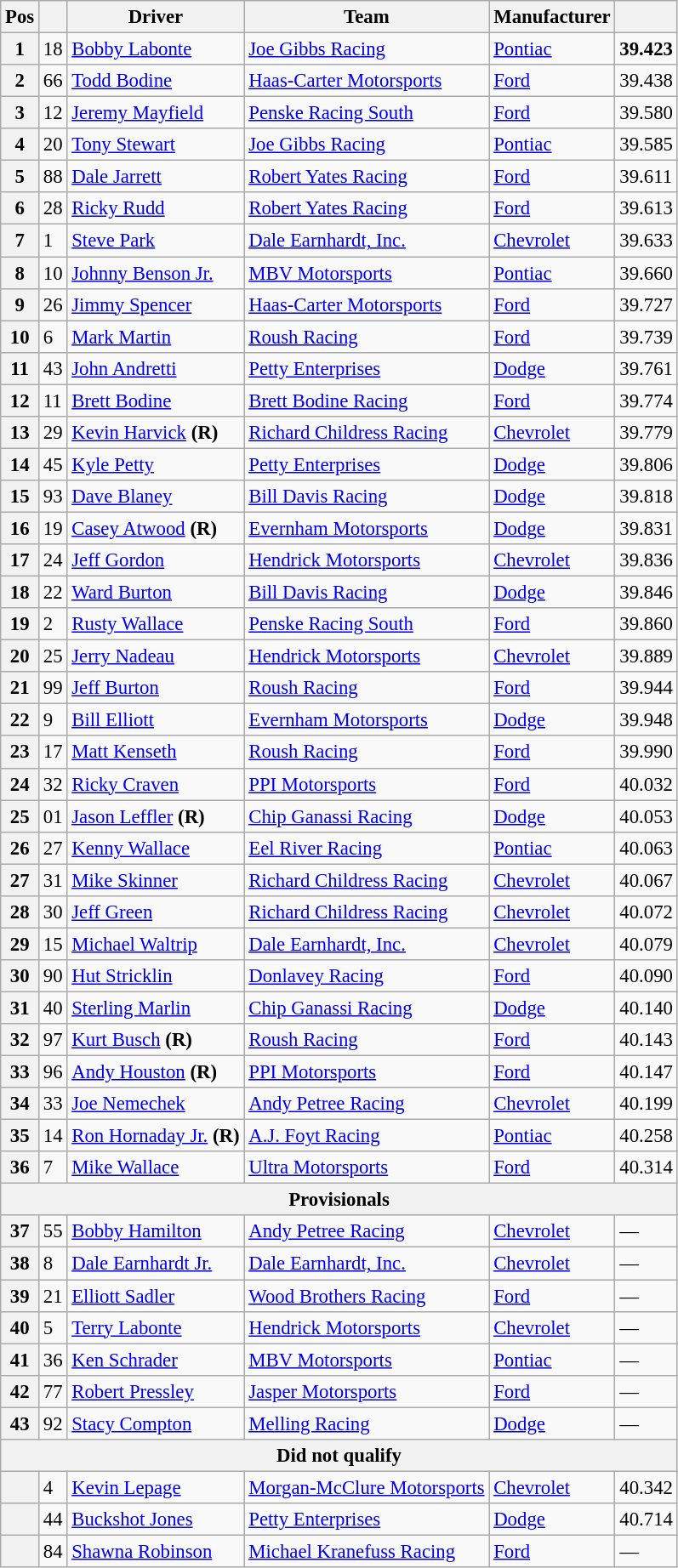<table class="wikitable" style="font-size:95%">
<tr>
<th>Pos</th>
<th></th>
<th>Driver</th>
<th>Team</th>
<th>Manufacturer</th>
<th></th>
</tr>
<tr>
<th>1</th>
<td>18</td>
<td><a href='#'>Bobby Labonte</a></td>
<td><a href='#'>Joe Gibbs Racing</a></td>
<td><a href='#'>Pontiac</a></td>
<td><strong>39.423</strong></td>
</tr>
<tr>
<th>2</th>
<td>66</td>
<td><a href='#'>Todd Bodine</a></td>
<td><a href='#'>Haas-Carter Motorsports</a></td>
<td><a href='#'>Ford</a></td>
<td>39.438</td>
</tr>
<tr>
<th>3</th>
<td>12</td>
<td><a href='#'>Jeremy Mayfield</a></td>
<td><a href='#'>Penske Racing South</a></td>
<td><a href='#'>Ford</a></td>
<td>39.580</td>
</tr>
<tr>
<th>4</th>
<td>20</td>
<td><a href='#'>Tony Stewart</a></td>
<td><a href='#'>Joe Gibbs Racing</a></td>
<td><a href='#'>Pontiac</a></td>
<td>39.585</td>
</tr>
<tr>
<th>5</th>
<td>88</td>
<td><a href='#'>Dale Jarrett</a></td>
<td><a href='#'>Robert Yates Racing</a></td>
<td><a href='#'>Ford</a></td>
<td>39.611</td>
</tr>
<tr>
<th>6</th>
<td>28</td>
<td><a href='#'>Ricky Rudd</a></td>
<td><a href='#'>Robert Yates Racing</a></td>
<td><a href='#'>Ford</a></td>
<td>39.613</td>
</tr>
<tr>
<th>7</th>
<td>1</td>
<td><a href='#'>Steve Park</a></td>
<td><a href='#'>Dale Earnhardt, Inc.</a></td>
<td><a href='#'>Chevrolet</a></td>
<td>39.633</td>
</tr>
<tr>
<th>8</th>
<td>10</td>
<td><a href='#'>Johnny Benson Jr.</a></td>
<td><a href='#'>MBV Motorsports</a></td>
<td><a href='#'>Pontiac</a></td>
<td>39.660</td>
</tr>
<tr>
<th>9</th>
<td>26</td>
<td><a href='#'>Jimmy Spencer</a></td>
<td><a href='#'>Haas-Carter Motorsports</a></td>
<td><a href='#'>Ford</a></td>
<td>39.727</td>
</tr>
<tr>
<th>10</th>
<td>6</td>
<td><a href='#'>Mark Martin</a></td>
<td><a href='#'>Roush Racing</a></td>
<td><a href='#'>Ford</a></td>
<td>39.739</td>
</tr>
<tr>
<th>11</th>
<td>43</td>
<td><a href='#'>John Andretti</a></td>
<td><a href='#'>Petty Enterprises</a></td>
<td><a href='#'>Dodge</a></td>
<td>39.761</td>
</tr>
<tr>
<th>12</th>
<td>11</td>
<td><a href='#'>Brett Bodine</a></td>
<td><a href='#'>Brett Bodine Racing</a></td>
<td><a href='#'>Ford</a></td>
<td>39.774</td>
</tr>
<tr>
<th>13</th>
<td>29</td>
<td><a href='#'>Kevin Harvick</a> <strong>(R)</strong></td>
<td><a href='#'>Richard Childress Racing</a></td>
<td><a href='#'>Chevrolet</a></td>
<td>39.779</td>
</tr>
<tr>
<th>14</th>
<td>45</td>
<td><a href='#'>Kyle Petty</a></td>
<td><a href='#'>Petty Enterprises</a></td>
<td><a href='#'>Dodge</a></td>
<td>39.806</td>
</tr>
<tr>
<th>15</th>
<td>93</td>
<td><a href='#'>Dave Blaney</a></td>
<td><a href='#'>Bill Davis Racing</a></td>
<td><a href='#'>Dodge</a></td>
<td>39.818</td>
</tr>
<tr>
<th>16</th>
<td>19</td>
<td><a href='#'>Casey Atwood</a> <strong>(R)</strong></td>
<td><a href='#'>Evernham Motorsports</a></td>
<td><a href='#'>Dodge</a></td>
<td>39.831</td>
</tr>
<tr>
<th>17</th>
<td>24</td>
<td><a href='#'>Jeff Gordon</a></td>
<td><a href='#'>Hendrick Motorsports</a></td>
<td><a href='#'>Chevrolet</a></td>
<td>39.836</td>
</tr>
<tr>
<th>18</th>
<td>22</td>
<td><a href='#'>Ward Burton</a></td>
<td><a href='#'>Bill Davis Racing</a></td>
<td><a href='#'>Dodge</a></td>
<td>39.846</td>
</tr>
<tr>
<th>19</th>
<td>2</td>
<td><a href='#'>Rusty Wallace</a></td>
<td><a href='#'>Penske Racing South</a></td>
<td><a href='#'>Ford</a></td>
<td>39.860</td>
</tr>
<tr>
<th>20</th>
<td>25</td>
<td><a href='#'>Jerry Nadeau</a></td>
<td><a href='#'>Hendrick Motorsports</a></td>
<td><a href='#'>Chevrolet</a></td>
<td>39.889</td>
</tr>
<tr>
<th>21</th>
<td>99</td>
<td><a href='#'>Jeff Burton</a></td>
<td><a href='#'>Roush Racing</a></td>
<td><a href='#'>Ford</a></td>
<td>39.944</td>
</tr>
<tr>
<th>22</th>
<td>9</td>
<td><a href='#'>Bill Elliott</a></td>
<td><a href='#'>Evernham Motorsports</a></td>
<td><a href='#'>Dodge</a></td>
<td>39.948</td>
</tr>
<tr>
<th>23</th>
<td>17</td>
<td><a href='#'>Matt Kenseth</a></td>
<td><a href='#'>Roush Racing</a></td>
<td><a href='#'>Ford</a></td>
<td>39.990</td>
</tr>
<tr>
<th>24</th>
<td>32</td>
<td><a href='#'>Ricky Craven</a></td>
<td><a href='#'>PPI Motorsports</a></td>
<td><a href='#'>Ford</a></td>
<td>40.032</td>
</tr>
<tr>
<th>25</th>
<td>01</td>
<td><a href='#'>Jason Leffler</a> <strong>(R)</strong></td>
<td><a href='#'>Chip Ganassi Racing</a></td>
<td><a href='#'>Dodge</a></td>
<td>40.053</td>
</tr>
<tr>
<th>26</th>
<td>27</td>
<td><a href='#'>Kenny Wallace</a></td>
<td><a href='#'>Eel River Racing</a></td>
<td><a href='#'>Pontiac</a></td>
<td>40.063</td>
</tr>
<tr>
<th>27</th>
<td>31</td>
<td><a href='#'>Mike Skinner</a></td>
<td><a href='#'>Richard Childress Racing</a></td>
<td><a href='#'>Chevrolet</a></td>
<td>40.067</td>
</tr>
<tr>
<th>28</th>
<td>30</td>
<td><a href='#'>Jeff Green</a></td>
<td><a href='#'>Richard Childress Racing</a></td>
<td><a href='#'>Chevrolet</a></td>
<td>40.072</td>
</tr>
<tr>
<th>29</th>
<td>15</td>
<td><a href='#'>Michael Waltrip</a></td>
<td><a href='#'>Dale Earnhardt, Inc.</a></td>
<td><a href='#'>Chevrolet</a></td>
<td>40.079</td>
</tr>
<tr>
<th>30</th>
<td>90</td>
<td><a href='#'>Hut Stricklin</a></td>
<td><a href='#'>Donlavey Racing</a></td>
<td><a href='#'>Ford</a></td>
<td>40.090</td>
</tr>
<tr>
<th>31</th>
<td>40</td>
<td><a href='#'>Sterling Marlin</a></td>
<td><a href='#'>Chip Ganassi Racing</a></td>
<td><a href='#'>Dodge</a></td>
<td>40.140</td>
</tr>
<tr>
<th>32</th>
<td>97</td>
<td><a href='#'>Kurt Busch</a> <strong>(R)</strong></td>
<td><a href='#'>Roush Racing</a></td>
<td><a href='#'>Ford</a></td>
<td>40.143</td>
</tr>
<tr>
<th>33</th>
<td>96</td>
<td><a href='#'>Andy Houston</a> <strong>(R)</strong></td>
<td><a href='#'>PPI Motorsports</a></td>
<td><a href='#'>Ford</a></td>
<td>40.147</td>
</tr>
<tr>
<th>34</th>
<td>33</td>
<td><a href='#'>Joe Nemechek</a></td>
<td><a href='#'>Andy Petree Racing</a></td>
<td><a href='#'>Chevrolet</a></td>
<td>40.199</td>
</tr>
<tr>
<th>35</th>
<td>14</td>
<td><a href='#'>Ron Hornaday Jr.</a> <strong>(R)</strong></td>
<td><a href='#'>A.J. Foyt Racing</a></td>
<td><a href='#'>Pontiac</a></td>
<td>40.258</td>
</tr>
<tr>
<th>36</th>
<td>7</td>
<td><a href='#'>Mike Wallace</a></td>
<td><a href='#'>Ultra Motorsports</a></td>
<td><a href='#'>Ford</a></td>
<td>40.314</td>
</tr>
<tr>
<th colspan="6">Provisionals</th>
</tr>
<tr>
<th>37</th>
<td>55</td>
<td><a href='#'>Bobby Hamilton</a></td>
<td><a href='#'>Andy Petree Racing</a></td>
<td><a href='#'>Chevrolet</a></td>
<td>—</td>
</tr>
<tr>
<th>38</th>
<td>8</td>
<td><a href='#'>Dale Earnhardt Jr.</a></td>
<td><a href='#'>Dale Earnhardt, Inc.</a></td>
<td><a href='#'>Chevrolet</a></td>
<td>—</td>
</tr>
<tr>
<th>39</th>
<td>21</td>
<td><a href='#'>Elliott Sadler</a></td>
<td><a href='#'>Wood Brothers Racing</a></td>
<td><a href='#'>Ford</a></td>
<td>—</td>
</tr>
<tr>
<th>40</th>
<td>5</td>
<td><a href='#'>Terry Labonte</a></td>
<td><a href='#'>Hendrick Motorsports</a></td>
<td><a href='#'>Chevrolet</a></td>
<td>—</td>
</tr>
<tr>
<th>41</th>
<td>36</td>
<td><a href='#'>Ken Schrader</a></td>
<td><a href='#'>MBV Motorsports</a></td>
<td><a href='#'>Pontiac</a></td>
<td>—</td>
</tr>
<tr>
<th>42</th>
<td>77</td>
<td><a href='#'>Robert Pressley</a></td>
<td><a href='#'>Jasper Motorsports</a></td>
<td><a href='#'>Ford</a></td>
<td>—</td>
</tr>
<tr>
<th>43</th>
<td>92</td>
<td><a href='#'>Stacy Compton</a></td>
<td><a href='#'>Melling Racing</a></td>
<td><a href='#'>Dodge</a></td>
<td>—</td>
</tr>
<tr>
<th colspan="6">Did not qualify</th>
</tr>
<tr>
<th></th>
<td>4</td>
<td><a href='#'>Kevin Lepage</a></td>
<td><a href='#'>Morgan-McClure Motorsports</a></td>
<td><a href='#'>Chevrolet</a></td>
<td>40.342</td>
</tr>
<tr>
<th></th>
<td>44</td>
<td><a href='#'>Buckshot Jones</a></td>
<td><a href='#'>Petty Enterprises</a></td>
<td><a href='#'>Dodge</a></td>
<td>40.714</td>
</tr>
<tr>
<th></th>
<td>84</td>
<td><a href='#'>Shawna Robinson</a></td>
<td><a href='#'>Michael Kranefuss Racing</a></td>
<td><a href='#'>Ford</a></td>
<td>—</td>
</tr>
</table>
